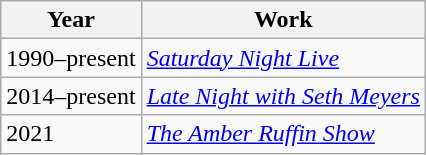<table class="wikitable">
<tr>
<th>Year</th>
<th>Work</th>
</tr>
<tr>
<td>1990–present</td>
<td><em><a href='#'>Saturday Night Live</a></em></td>
</tr>
<tr>
<td>2014–present</td>
<td><em><a href='#'>Late Night with Seth Meyers</a></em></td>
</tr>
<tr>
<td>2021</td>
<td><em><a href='#'>The Amber Ruffin Show</a></em></td>
</tr>
</table>
